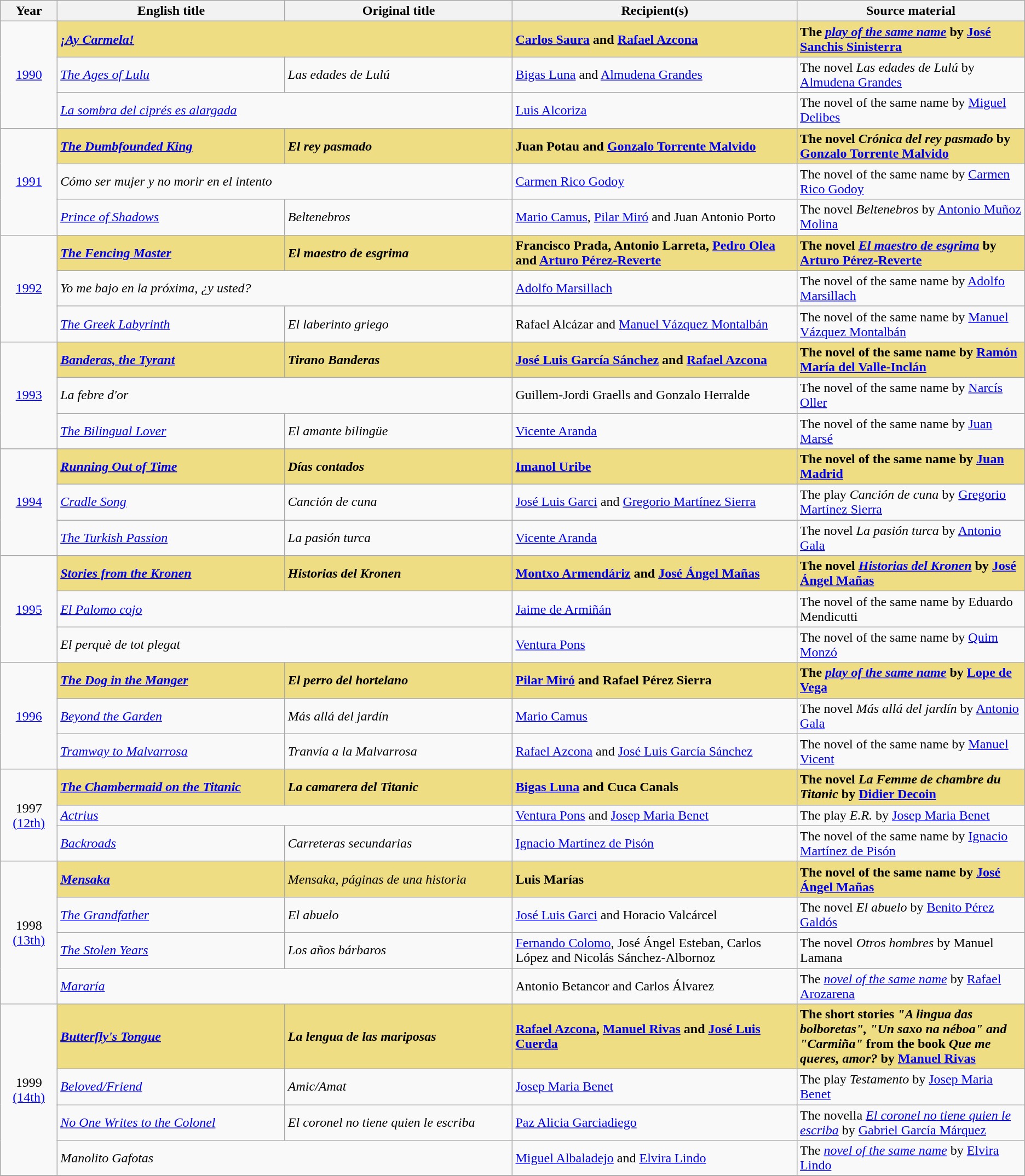<table class="wikitable sortable" style="text-align:left;"style="width:95%">
<tr>
<th scope="col" style="width:5%;">Year</th>
<th scope="col" style="width:20%;">English title</th>
<th scope="col" style="width:20%;">Original title</th>
<th scope="col" style="width:25%;">Recipient(s)</th>
<th scope="col" style="width:20%;">Source material</th>
</tr>
<tr>
<td rowspan="3" style="text-align:center;"><a href='#'>1990</a></td>
<td colspan="2" style="background:#eedd82;"><strong><em><a href='#'>¡Ay Carmela!</a></em></strong></td>
<td style="background:#eedd82;"><strong><a href='#'>Carlos Saura</a> and <a href='#'>Rafael Azcona</a></strong></td>
<td style="background:#eedd82;"><strong>The <em><a href='#'>play of the same name</a></em> by <a href='#'>José Sanchis Sinisterra</a></strong></td>
</tr>
<tr>
<td><em><a href='#'>The Ages of Lulu</a></em></td>
<td><em>Las edades de Lulú</em></td>
<td><a href='#'>Bigas Luna</a> and <a href='#'>Almudena Grandes</a></td>
<td>The novel <em>Las edades de Lulú</em> by <a href='#'>Almudena Grandes</a></td>
</tr>
<tr>
<td colspan="2"><em><a href='#'>La sombra del ciprés es alargada</a></em></td>
<td><a href='#'>Luis Alcoriza</a></td>
<td>The novel of the same name by <a href='#'>Miguel Delibes</a></td>
</tr>
<tr>
<td rowspan="3" style="text-align:center;"><a href='#'>1991</a></td>
<td style="background:#eedd82;"><strong><em><a href='#'>The Dumbfounded King</a></em></strong></td>
<td style="background:#eedd82;"><strong><em>El rey pasmado</em></strong></td>
<td style="background:#eedd82;"><strong>Juan Potau and <a href='#'>Gonzalo Torrente Malvido</a></strong></td>
<td style="background:#eedd82;"><strong>The novel <em>Crónica del rey pasmado</em> by <a href='#'>Gonzalo Torrente Malvido</a></strong></td>
</tr>
<tr>
<td colspan="2"><em>Cómo ser mujer y no morir en el intento</em></td>
<td><a href='#'>Carmen Rico Godoy</a></td>
<td>The novel of the same name by <a href='#'>Carmen Rico Godoy</a></td>
</tr>
<tr>
<td><em><a href='#'>Prince of Shadows</a></em></td>
<td><em>Beltenebros</em></td>
<td><a href='#'>Mario Camus</a>, <a href='#'>Pilar Miró</a> and Juan Antonio Porto</td>
<td>The novel <em>Beltenebros</em> by <a href='#'>Antonio Muñoz Molina</a></td>
</tr>
<tr>
<td rowspan="3" style="text-align:center;"><a href='#'>1992</a></td>
<td style="background:#eedd82;"><strong><em><a href='#'>The Fencing Master</a></em></strong></td>
<td style="background:#eedd82;"><strong><em>El maestro de esgrima</em></strong></td>
<td style="background:#eedd82;"><strong>Francisco Prada, Antonio Larreta, <a href='#'>Pedro Olea</a> and <a href='#'>Arturo Pérez-Reverte</a></strong></td>
<td style="background:#eedd82;"><strong>The novel <em><a href='#'>El maestro de esgrima</a></em> by <a href='#'>Arturo Pérez-Reverte</a></strong></td>
</tr>
<tr>
<td colspan="2"><em>Yo me bajo en la próxima, ¿y usted?</em></td>
<td><a href='#'>Adolfo Marsillach</a></td>
<td>The novel of the same name by <a href='#'>Adolfo Marsillach</a></td>
</tr>
<tr>
<td><em><a href='#'>The Greek Labyrinth</a></em></td>
<td><em>El laberinto griego</em></td>
<td>Rafael Alcázar and <a href='#'>Manuel Vázquez Montalbán</a></td>
<td>The novel of the same name by <a href='#'>Manuel Vázquez Montalbán</a></td>
</tr>
<tr>
<td rowspan="3" style="text-align:center;"><a href='#'>1993</a></td>
<td style="background:#eedd82;"><strong><em><a href='#'>Banderas, the Tyrant</a></em></strong></td>
<td style="background:#eedd82;"><strong><em>Tirano Banderas</em></strong></td>
<td style="background:#eedd82;"><strong><a href='#'>José Luis García Sánchez</a> and <a href='#'>Rafael Azcona</a></strong></td>
<td style="background:#eedd82;"><strong>The novel of the same name by <a href='#'>Ramón María del Valle-Inclán</a></strong></td>
</tr>
<tr>
<td colspan="2"><em>La febre d'or</em></td>
<td>Guillem-Jordi Graells and Gonzalo Herralde</td>
<td>The novel of the same name by <a href='#'>Narcís Oller</a></td>
</tr>
<tr>
<td><em><a href='#'>The Bilingual Lover</a></em></td>
<td><em>El amante bilingüe</em></td>
<td><a href='#'>Vicente Aranda</a></td>
<td>The novel of the same name by <a href='#'>Juan Marsé</a></td>
</tr>
<tr>
<td rowspan="3" style="text-align:center;"><a href='#'>1994</a></td>
<td style="background:#eedd82;"><strong><em><a href='#'>Running Out of Time</a></em></strong></td>
<td style="background:#eedd82;"><strong><em>Días contados</em></strong></td>
<td style="background:#eedd82;"><strong><a href='#'>Imanol Uribe</a></strong></td>
<td style="background:#eedd82;"><strong>The novel of the same name by <a href='#'>Juan Madrid</a></strong></td>
</tr>
<tr>
<td><em><a href='#'>Cradle Song</a></em></td>
<td><em>Canción de cuna</em></td>
<td><a href='#'>José Luis Garci</a> and <a href='#'>Gregorio Martínez Sierra</a></td>
<td>The play <em>Canción de cuna</em> by <a href='#'>Gregorio Martínez Sierra</a></td>
</tr>
<tr>
<td><em><a href='#'>The Turkish Passion</a></em></td>
<td><em>La pasión turca</em></td>
<td><a href='#'>Vicente Aranda</a></td>
<td>The novel <em>La pasión turca</em> by <a href='#'>Antonio Gala</a></td>
</tr>
<tr>
<td rowspan="3" style="text-align:center;"><a href='#'>1995</a></td>
<td style="background:#eedd82;"><strong><em><a href='#'>Stories from the Kronen</a></em></strong></td>
<td style="background:#eedd82;"><strong><em>Historias del Kronen</em></strong></td>
<td style="background:#eedd82;"><strong><a href='#'>Montxo Armendáriz</a> and <a href='#'>José Ángel Mañas</a></strong></td>
<td style="background:#eedd82;"><strong>The novel <em><a href='#'>Historias del Kronen</a></em> by <a href='#'>José Ángel Mañas</a></strong></td>
</tr>
<tr>
<td colspan="2"><em><a href='#'>El Palomo cojo</a></em></td>
<td><a href='#'>Jaime de Armiñán</a></td>
<td>The novel of the same name by Eduardo Mendicutti</td>
</tr>
<tr>
<td colspan="2"><em>El perquè de tot plegat</em></td>
<td><a href='#'>Ventura Pons</a></td>
<td>The novel of the same name by <a href='#'>Quim Monzó</a></td>
</tr>
<tr>
<td rowspan="3" style="text-align:center;"><a href='#'>1996</a></td>
<td style="background:#eedd82;"><strong><em><a href='#'>The Dog in the Manger</a></em></strong></td>
<td style="background:#eedd82;"><strong><em>El perro del hortelano</em></strong></td>
<td style="background:#eedd82;"><strong><a href='#'>Pilar Miró</a> and Rafael Pérez Sierra</strong></td>
<td style="background:#eedd82;"><strong>The <em><a href='#'>play of the same name</a></em> by <a href='#'>Lope de Vega</a></strong></td>
</tr>
<tr>
<td><em><a href='#'>Beyond the Garden</a></em></td>
<td><em>Más allá del jardín</em></td>
<td><a href='#'>Mario Camus</a></td>
<td>The novel <em>Más allá del jardín</em> by <a href='#'>Antonio Gala</a></td>
</tr>
<tr>
<td><em><a href='#'>Tramway to Malvarrosa</a></em></td>
<td><em>Tranvía a la Malvarrosa</em></td>
<td><a href='#'>Rafael Azcona</a> and <a href='#'>José Luis García Sánchez</a></td>
<td>The novel of the same name by <a href='#'>Manuel Vicent</a></td>
</tr>
<tr>
<td rowspan="3" style="text-align:center;">1997<br><a href='#'>(12th)</a></td>
<td style="background:#eedd82;"><strong><em><a href='#'>The Chambermaid on the Titanic</a></em></strong></td>
<td style="background:#eedd82;"><strong><em>La camarera del Titanic</em></strong></td>
<td style="background:#eedd82;"><strong><a href='#'>Bigas Luna</a> and Cuca Canals</strong></td>
<td style="background:#eedd82;"><strong>The novel <em>La Femme de chambre du Titanic</em> by <a href='#'>Didier Decoin</a></strong></td>
</tr>
<tr>
<td colspan="2"><em><a href='#'>Actrius</a></em></td>
<td><a href='#'>Ventura Pons</a> and <a href='#'>Josep Maria Benet</a></td>
<td>The play <em>E.R.</em> by <a href='#'>Josep Maria Benet</a></td>
</tr>
<tr>
<td><em><a href='#'>Backroads</a></em></td>
<td><em>Carreteras secundarias</em></td>
<td><a href='#'>Ignacio Martínez de Pisón</a></td>
<td>The novel of the same name by <a href='#'>Ignacio Martínez de Pisón</a></td>
</tr>
<tr>
<td rowspan="4" style="text-align:center;">1998<br><a href='#'>(13th)</a></td>
<td style="background:#eedd82;"><strong><em><a href='#'>Mensaka</a></em></strong></td>
<td style="background:#eedd82;"><em>Mensaka, páginas de una historia</em></td>
<td style="background:#eedd82;"><strong>Luis Marías</strong></td>
<td style="background:#eedd82;"><strong>The novel of the same name by <a href='#'>José Ángel Mañas</a></strong></td>
</tr>
<tr>
<td><em><a href='#'>The Grandfather</a></em></td>
<td><em>El abuelo</em></td>
<td><a href='#'>José Luis Garci</a> and Horacio Valcárcel</td>
<td>The novel <em>El abuelo</em> by <a href='#'>Benito Pérez Galdós</a></td>
</tr>
<tr>
<td><em><a href='#'>The Stolen Years</a></em></td>
<td><em>Los años bárbaros</em></td>
<td><a href='#'>Fernando Colomo</a>, José Ángel Esteban, Carlos López and Nicolás Sánchez-Albornoz</td>
<td>The novel <em>Otros hombres</em> by Manuel Lamana</td>
</tr>
<tr>
<td colspan="2"><em><a href='#'>Mararía</a></em></td>
<td>Antonio Betancor and Carlos Álvarez</td>
<td>The <em><a href='#'>novel of the same name</a></em> by <a href='#'>Rafael Arozarena</a></td>
</tr>
<tr>
<td rowspan="4" style="text-align:center;">1999<br><a href='#'>(14th)</a></td>
<td style="background:#eedd82;"><strong><em><a href='#'>Butterfly's Tongue</a></em></strong></td>
<td style="background:#eedd82;"><strong><em>La lengua de las mariposas</em></strong></td>
<td style="background:#eedd82;"><strong><a href='#'>Rafael Azcona</a>, <a href='#'>Manuel Rivas</a> and <a href='#'>José Luis Cuerda</a></strong></td>
<td style="background:#eedd82;"><strong>The short stories <em>"A lingua das bolboretas", "Un saxo na néboa" and "Carmiña"</em> from the book <em>Que me queres, amor?</em> by <a href='#'>Manuel Rivas</a></strong></td>
</tr>
<tr>
<td><em><a href='#'>Beloved/Friend</a></em></td>
<td><em>Amic/Amat</em></td>
<td><a href='#'>Josep Maria Benet</a></td>
<td>The play <em>Testamento</em> by <a href='#'>Josep Maria Benet</a></td>
</tr>
<tr>
<td><em><a href='#'>No One Writes to the Colonel</a></em></td>
<td><em>El coronel no tiene quien le escriba</em></td>
<td><a href='#'>Paz Alicia Garciadiego</a></td>
<td>The novella <em><a href='#'>El coronel no tiene quien le escriba</a></em> by <a href='#'>Gabriel García Márquez</a></td>
</tr>
<tr>
<td colspan="2"><em>Manolito Gafotas</em></td>
<td><a href='#'>Miguel Albaladejo</a> and <a href='#'>Elvira Lindo</a></td>
<td>The <em><a href='#'>novel of the same name</a></em> by <a href='#'>Elvira Lindo</a></td>
</tr>
<tr>
</tr>
</table>
